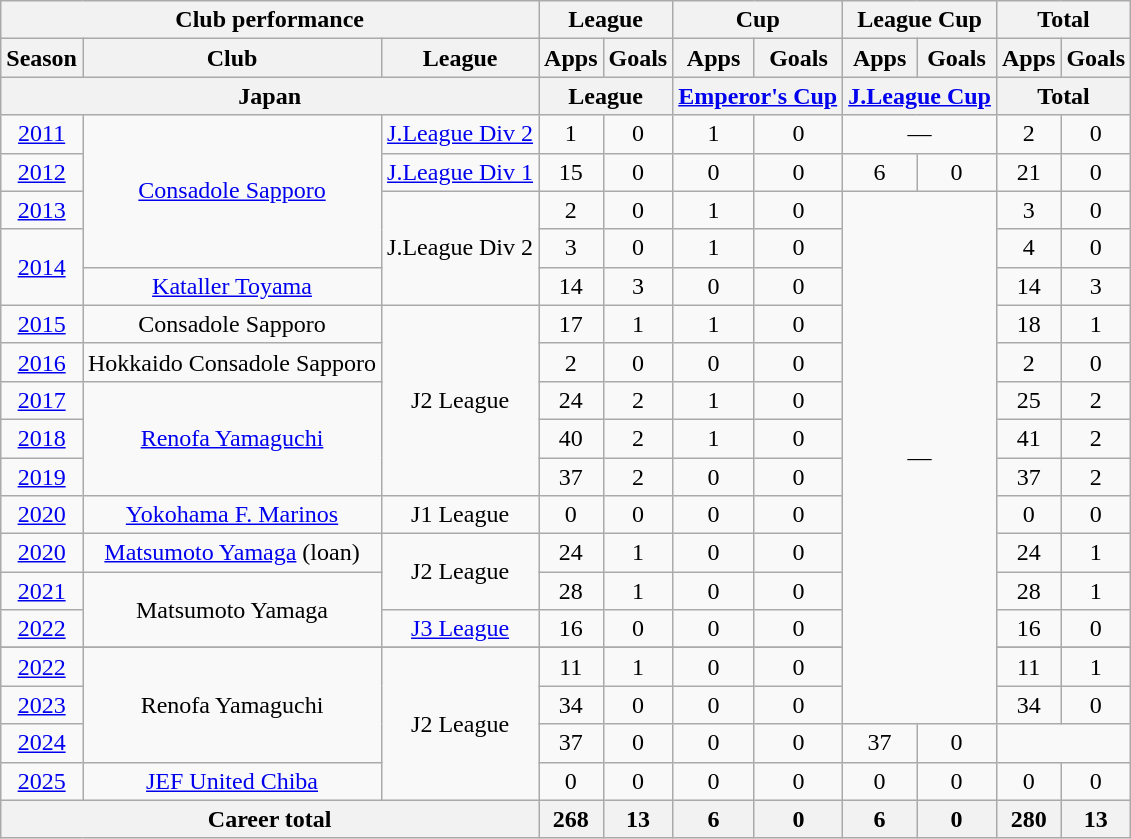<table class="wikitable" style="text-align:center;">
<tr>
<th colspan=3>Club performance</th>
<th colspan=2>League</th>
<th colspan=2>Cup</th>
<th colspan=2>League Cup</th>
<th colspan=2>Total</th>
</tr>
<tr>
<th>Season</th>
<th>Club</th>
<th>League</th>
<th>Apps</th>
<th>Goals</th>
<th>Apps</th>
<th>Goals</th>
<th>Apps</th>
<th>Goals</th>
<th>Apps</th>
<th>Goals</th>
</tr>
<tr>
<th colspan=3>Japan</th>
<th colspan=2>League</th>
<th colspan=2><a href='#'>Emperor's Cup</a></th>
<th colspan=2><a href='#'>J.League Cup</a></th>
<th colspan=2>Total</th>
</tr>
<tr>
<td><a href='#'>2011</a></td>
<td rowspan="4"><a href='#'>Consadole Sapporo</a></td>
<td><a href='#'>J.League Div 2</a></td>
<td>1</td>
<td>0</td>
<td>1</td>
<td>0</td>
<td colspan="2">—</td>
<td>2</td>
<td>0</td>
</tr>
<tr>
<td><a href='#'>2012</a></td>
<td><a href='#'>J.League Div 1</a></td>
<td>15</td>
<td>0</td>
<td>0</td>
<td>0</td>
<td>6</td>
<td>0</td>
<td>21</td>
<td>0</td>
</tr>
<tr>
<td><a href='#'>2013</a></td>
<td rowspan="3">J.League Div 2</td>
<td>2</td>
<td>0</td>
<td>1</td>
<td>0</td>
<td rowspan="15" colspan="2">—</td>
<td>3</td>
<td>0</td>
</tr>
<tr>
<td rowspan="2"><a href='#'>2014</a></td>
<td>3</td>
<td>0</td>
<td>1</td>
<td>0</td>
<td>4</td>
<td>0</td>
</tr>
<tr>
<td><a href='#'>Kataller Toyama</a></td>
<td>14</td>
<td>3</td>
<td>0</td>
<td>0</td>
<td>14</td>
<td>3</td>
</tr>
<tr>
<td><a href='#'>2015</a></td>
<td>Consadole Sapporo</td>
<td rowspan="5">J2 League</td>
<td>17</td>
<td>1</td>
<td>1</td>
<td>0</td>
<td>18</td>
<td>1</td>
</tr>
<tr>
<td><a href='#'>2016</a></td>
<td>Hokkaido Consadole Sapporo</td>
<td>2</td>
<td>0</td>
<td>0</td>
<td>0</td>
<td>2</td>
<td>0</td>
</tr>
<tr>
<td><a href='#'>2017</a></td>
<td rowspan="3"><a href='#'>Renofa Yamaguchi</a></td>
<td>24</td>
<td>2</td>
<td>1</td>
<td>0</td>
<td>25</td>
<td>2</td>
</tr>
<tr>
<td><a href='#'>2018</a></td>
<td>40</td>
<td>2</td>
<td>1</td>
<td>0</td>
<td>41</td>
<td>2</td>
</tr>
<tr>
<td><a href='#'>2019</a></td>
<td>37</td>
<td>2</td>
<td>0</td>
<td>0</td>
<td>37</td>
<td>2</td>
</tr>
<tr>
<td><a href='#'>2020</a></td>
<td><a href='#'>Yokohama F. Marinos</a></td>
<td>J1 League</td>
<td>0</td>
<td>0</td>
<td>0</td>
<td>0</td>
<td>0</td>
<td>0</td>
</tr>
<tr>
<td><a href='#'>2020</a></td>
<td><a href='#'>Matsumoto Yamaga</a> (loan)</td>
<td rowspan="2">J2 League</td>
<td>24</td>
<td>1</td>
<td>0</td>
<td>0</td>
<td>24</td>
<td>1</td>
</tr>
<tr>
<td><a href='#'>2021</a></td>
<td rowspan="2">Matsumoto Yamaga</td>
<td>28</td>
<td>1</td>
<td>0</td>
<td>0</td>
<td>28</td>
<td>1</td>
</tr>
<tr>
<td><a href='#'>2022</a></td>
<td><a href='#'>J3 League</a></td>
<td>16</td>
<td>0</td>
<td>0</td>
<td>0</td>
<td>16</td>
<td>0</td>
</tr>
<tr>
</tr>
<tr>
<td><a href='#'>2022</a></td>
<td rowspan="3">Renofa Yamaguchi</td>
<td rowspan="4">J2 League</td>
<td>11</td>
<td>1</td>
<td>0</td>
<td>0</td>
<td>11</td>
<td>1</td>
</tr>
<tr>
<td><a href='#'>2023</a></td>
<td>34</td>
<td>0</td>
<td>0</td>
<td>0</td>
<td>34</td>
<td>0</td>
</tr>
<tr>
<td><a href='#'>2024</a></td>
<td>37</td>
<td>0</td>
<td>0</td>
<td>0</td>
<td>37</td>
<td>0</td>
</tr>
<tr>
<td><a href='#'>2025</a></td>
<td><a href='#'>JEF United Chiba</a></td>
<td>0</td>
<td>0</td>
<td>0</td>
<td>0</td>
<td>0</td>
<td>0</td>
<td>0</td>
<td>0</td>
</tr>
<tr>
<th colspan=3>Career total</th>
<th>268</th>
<th>13</th>
<th>6</th>
<th>0</th>
<th>6</th>
<th>0</th>
<th>280</th>
<th>13</th>
</tr>
</table>
